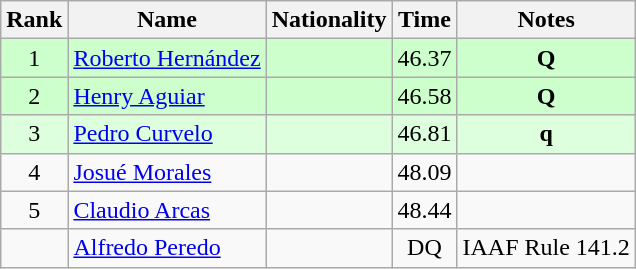<table class="wikitable sortable" style="text-align:center">
<tr>
<th>Rank</th>
<th>Name</th>
<th>Nationality</th>
<th>Time</th>
<th>Notes</th>
</tr>
<tr bgcolor=ccffcc>
<td align=center>1</td>
<td align=left><a href='#'>Roberto Hernández</a></td>
<td align=left></td>
<td>46.37</td>
<td><strong>Q</strong></td>
</tr>
<tr bgcolor=ccffcc>
<td align=center>2</td>
<td align=left><a href='#'>Henry Aguiar</a></td>
<td align=left></td>
<td>46.58</td>
<td><strong>Q</strong></td>
</tr>
<tr bgcolor=ddffdd>
<td align=center>3</td>
<td align=left><a href='#'>Pedro Curvelo</a></td>
<td align=left></td>
<td>46.81</td>
<td><strong>q</strong></td>
</tr>
<tr>
<td align=center>4</td>
<td align=left><a href='#'>Josué Morales</a></td>
<td align=left></td>
<td>48.09</td>
<td></td>
</tr>
<tr>
<td align=center>5</td>
<td align=left><a href='#'>Claudio Arcas</a></td>
<td align=left></td>
<td>48.44</td>
<td></td>
</tr>
<tr>
<td align=center></td>
<td align=left><a href='#'>Alfredo Peredo</a></td>
<td align=left></td>
<td>DQ</td>
<td>IAAF Rule 141.2</td>
</tr>
</table>
